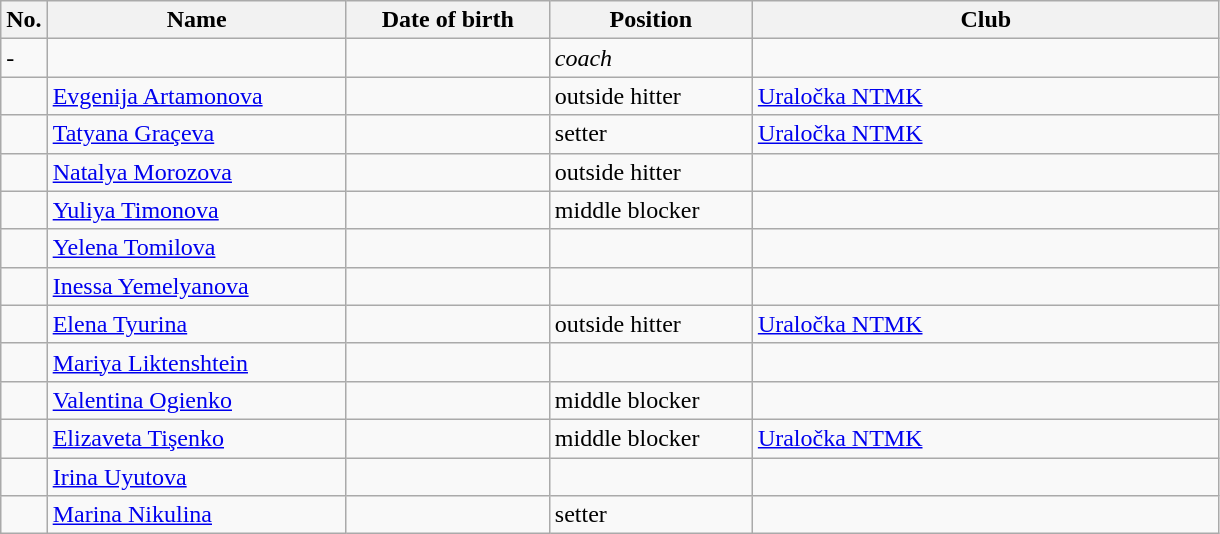<table class=wikitable sortable style=font-size:100%; text-align:center;>
<tr>
<th>No.</th>
<th style=width:12em>Name</th>
<th style=width:8em>Date of birth</th>
<th style=width:8em>Position</th>
<th style=width:19em>Club</th>
</tr>
<tr>
<td>-</td>
<td></td>
<td></td>
<td><em>coach</em></td>
<td></td>
</tr>
<tr>
<td></td>
<td><a href='#'>Evgenija Artamonova</a></td>
<td></td>
<td>outside hitter</td>
<td> <a href='#'>Uraločka NTMK</a></td>
</tr>
<tr>
<td></td>
<td><a href='#'>Tatyana Graçeva</a></td>
<td></td>
<td>setter</td>
<td> <a href='#'>Uraločka NTMK</a></td>
</tr>
<tr>
<td></td>
<td><a href='#'>Natalya Morozova</a></td>
<td></td>
<td>outside hitter</td>
<td></td>
</tr>
<tr>
<td></td>
<td><a href='#'>Yuliya Timonova</a></td>
<td></td>
<td>middle blocker</td>
<td></td>
</tr>
<tr>
<td></td>
<td><a href='#'>Yelena Tomilova</a></td>
<td></td>
<td></td>
<td></td>
</tr>
<tr>
<td></td>
<td><a href='#'>Inessa Yemelyanova</a></td>
<td></td>
<td></td>
<td></td>
</tr>
<tr>
<td></td>
<td><a href='#'>Elena Tyurina</a></td>
<td></td>
<td>outside hitter</td>
<td> <a href='#'>Uraločka NTMK</a></td>
</tr>
<tr>
<td></td>
<td><a href='#'>Mariya Liktenshtein</a></td>
<td></td>
<td></td>
<td></td>
</tr>
<tr>
<td></td>
<td><a href='#'>Valentina Ogienko</a></td>
<td></td>
<td>middle blocker</td>
<td></td>
</tr>
<tr>
<td></td>
<td><a href='#'>Elizaveta Tişenko</a></td>
<td></td>
<td>middle blocker</td>
<td> <a href='#'>Uraločka NTMK</a></td>
</tr>
<tr>
<td></td>
<td><a href='#'>Irina Uyutova</a></td>
<td></td>
<td></td>
<td></td>
</tr>
<tr>
<td></td>
<td><a href='#'>Marina Nikulina</a></td>
<td></td>
<td>setter</td>
<td></td>
</tr>
</table>
